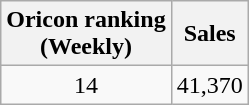<table class="wikitable">
<tr>
<th>Oricon ranking<br>(Weekly)</th>
<th>Sales</th>
</tr>
<tr>
<td align="center">14</td>
<td>41,370</td>
</tr>
</table>
